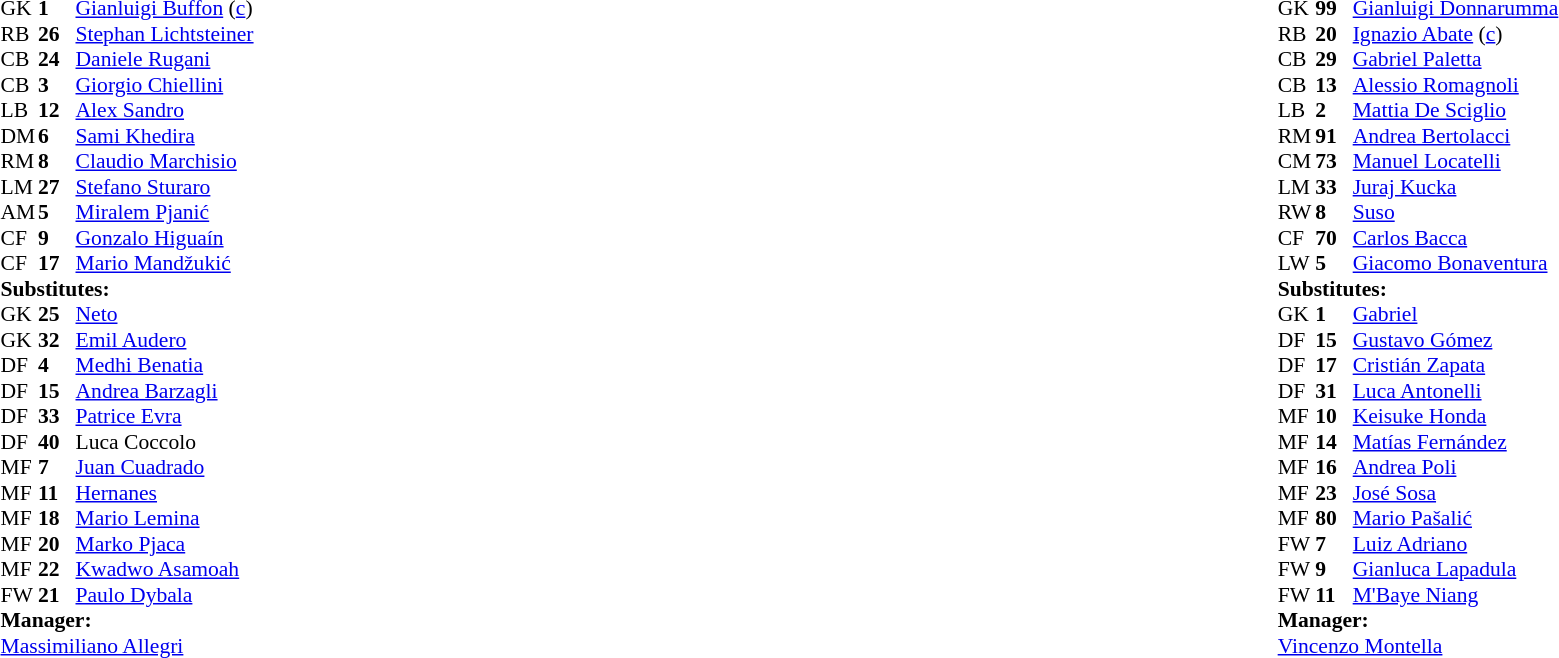<table width="100%">
<tr>
<td valign="top" width="40%"><br><table style="font-size:90%" cellspacing="0" cellpadding="0">
<tr>
<th width=25></th>
<th width=25></th>
</tr>
<tr>
<td>GK</td>
<td><strong>1</strong></td>
<td> <a href='#'>Gianluigi Buffon</a> (<a href='#'>c</a>)</td>
</tr>
<tr>
<td>RB</td>
<td><strong>26</strong></td>
<td> <a href='#'>Stephan Lichtsteiner</a></td>
<td></td>
</tr>
<tr>
<td>CB</td>
<td><strong>24</strong></td>
<td> <a href='#'>Daniele Rugani</a></td>
</tr>
<tr>
<td>CB</td>
<td><strong>3</strong></td>
<td> <a href='#'>Giorgio Chiellini</a></td>
</tr>
<tr>
<td>LB</td>
<td><strong>12</strong></td>
<td> <a href='#'>Alex Sandro</a></td>
<td></td>
<td></td>
</tr>
<tr>
<td>DM</td>
<td><strong>6</strong></td>
<td> <a href='#'>Sami Khedira</a></td>
</tr>
<tr>
<td>RM</td>
<td><strong>8</strong></td>
<td> <a href='#'>Claudio Marchisio</a></td>
</tr>
<tr>
<td>LM</td>
<td><strong>27</strong></td>
<td> <a href='#'>Stefano Sturaro</a></td>
<td></td>
<td></td>
</tr>
<tr>
<td>AM</td>
<td><strong>5</strong></td>
<td> <a href='#'>Miralem Pjanić</a></td>
<td></td>
<td></td>
</tr>
<tr>
<td>CF</td>
<td><strong>9</strong></td>
<td> <a href='#'>Gonzalo Higuaín</a></td>
<td></td>
</tr>
<tr>
<td>CF</td>
<td><strong>17</strong></td>
<td> <a href='#'>Mario Mandžukić</a></td>
</tr>
<tr>
<td colspan=3><strong>Substitutes:</strong></td>
</tr>
<tr>
<td>GK</td>
<td><strong>25</strong></td>
<td> <a href='#'>Neto</a></td>
</tr>
<tr>
<td>GK</td>
<td><strong>32</strong></td>
<td> <a href='#'>Emil Audero</a></td>
</tr>
<tr>
<td>DF</td>
<td><strong>4</strong></td>
<td> <a href='#'>Medhi Benatia</a></td>
</tr>
<tr>
<td>DF</td>
<td><strong>15</strong></td>
<td> <a href='#'>Andrea Barzagli</a></td>
</tr>
<tr>
<td>DF</td>
<td><strong>33</strong></td>
<td> <a href='#'>Patrice Evra</a></td>
<td></td>
<td></td>
</tr>
<tr>
<td>DF</td>
<td><strong>40</strong></td>
<td> Luca Coccolo</td>
</tr>
<tr>
<td>MF</td>
<td><strong>7</strong></td>
<td> <a href='#'>Juan Cuadrado</a></td>
</tr>
<tr>
<td>MF</td>
<td><strong>11</strong></td>
<td> <a href='#'>Hernanes</a></td>
</tr>
<tr>
<td>MF</td>
<td><strong>18</strong></td>
<td> <a href='#'>Mario Lemina</a></td>
<td></td>
<td></td>
</tr>
<tr>
<td>MF</td>
<td><strong>20</strong></td>
<td> <a href='#'>Marko Pjaca</a></td>
</tr>
<tr>
<td>MF</td>
<td><strong>22</strong></td>
<td> <a href='#'>Kwadwo Asamoah</a></td>
</tr>
<tr>
<td>FW</td>
<td><strong>21</strong></td>
<td> <a href='#'>Paulo Dybala</a></td>
<td></td>
<td></td>
</tr>
<tr>
<td colspan=3><strong>Manager:</strong></td>
</tr>
<tr>
<td colspan=3> <a href='#'>Massimiliano Allegri</a></td>
</tr>
</table>
</td>
<td valign="top"></td>
<td valign="top" width="50%"><br><table style="font-size:90%; margin:auto" cellspacing="0" cellpadding="0">
<tr>
<th width=25></th>
<th width=25></th>
</tr>
<tr>
<td>GK</td>
<td><strong>99</strong></td>
<td> <a href='#'>Gianluigi Donnarumma</a></td>
</tr>
<tr>
<td>RB</td>
<td><strong>20</strong></td>
<td> <a href='#'>Ignazio Abate</a> (<a href='#'>c</a>)</td>
<td></td>
<td></td>
</tr>
<tr>
<td>CB</td>
<td><strong>29</strong></td>
<td> <a href='#'>Gabriel Paletta</a></td>
</tr>
<tr>
<td>CB</td>
<td><strong>13</strong></td>
<td> <a href='#'>Alessio Romagnoli</a></td>
<td></td>
</tr>
<tr>
<td>LB</td>
<td><strong>2</strong></td>
<td> <a href='#'>Mattia De Sciglio</a></td>
<td></td>
</tr>
<tr>
<td>RM</td>
<td><strong>91</strong></td>
<td> <a href='#'>Andrea Bertolacci</a></td>
</tr>
<tr>
<td>CM</td>
<td><strong>73</strong></td>
<td> <a href='#'>Manuel Locatelli</a></td>
<td></td>
<td></td>
</tr>
<tr>
<td>LM</td>
<td><strong>33</strong></td>
<td> <a href='#'>Juraj Kucka</a></td>
<td></td>
</tr>
<tr>
<td>RW</td>
<td><strong>8</strong></td>
<td> <a href='#'>Suso</a></td>
</tr>
<tr>
<td>CF</td>
<td><strong>70</strong></td>
<td> <a href='#'>Carlos Bacca</a></td>
<td></td>
<td></td>
</tr>
<tr>
<td>LW</td>
<td><strong>5</strong></td>
<td> <a href='#'>Giacomo Bonaventura</a></td>
</tr>
<tr>
<td colspan=3><strong>Substitutes:</strong></td>
</tr>
<tr>
<td>GK</td>
<td><strong>1</strong></td>
<td> <a href='#'>Gabriel</a></td>
</tr>
<tr>
<td>DF</td>
<td><strong>15</strong></td>
<td> <a href='#'>Gustavo Gómez</a></td>
</tr>
<tr>
<td>DF</td>
<td><strong>17</strong></td>
<td> <a href='#'>Cristián Zapata</a></td>
</tr>
<tr>
<td>DF</td>
<td><strong>31</strong></td>
<td> <a href='#'>Luca Antonelli</a></td>
<td></td>
<td></td>
</tr>
<tr>
<td>MF</td>
<td><strong>10</strong></td>
<td> <a href='#'>Keisuke Honda</a></td>
</tr>
<tr>
<td>MF</td>
<td><strong>14</strong></td>
<td> <a href='#'>Matías Fernández</a></td>
</tr>
<tr>
<td>MF</td>
<td><strong>16</strong></td>
<td> <a href='#'>Andrea Poli</a></td>
</tr>
<tr>
<td>MF</td>
<td><strong>23</strong></td>
<td> <a href='#'>José Sosa</a></td>
</tr>
<tr>
<td>MF</td>
<td><strong>80</strong></td>
<td> <a href='#'>Mario Pašalić</a></td>
<td></td>
<td></td>
</tr>
<tr>
<td>FW</td>
<td><strong>7</strong></td>
<td> <a href='#'>Luiz Adriano</a></td>
</tr>
<tr>
<td>FW</td>
<td><strong>9</strong></td>
<td> <a href='#'>Gianluca Lapadula</a></td>
<td></td>
<td></td>
</tr>
<tr>
<td>FW</td>
<td><strong>11</strong></td>
<td> <a href='#'>M'Baye Niang</a></td>
</tr>
<tr>
<td colspan=3><strong>Manager:</strong></td>
</tr>
<tr>
<td colspan=3> <a href='#'>Vincenzo Montella</a></td>
</tr>
</table>
</td>
</tr>
</table>
